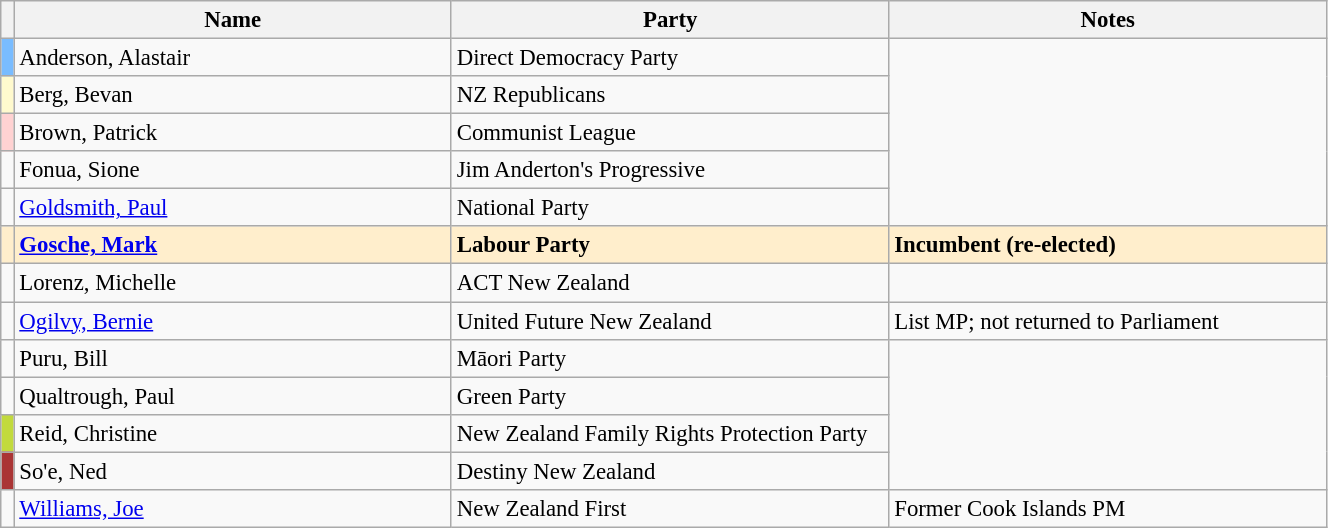<table class="wikitable" width="70%" style="font-size:95%;">
<tr>
<th width=1%></th>
<th width=33%>Name</th>
<th width=33%>Party</th>
<th width=33%>Notes</th>
</tr>
<tr -->
<td bgcolor=#79bcff></td>
<td>Anderson, Alastair</td>
<td>Direct Democracy Party</td>
</tr>
<tr -->
<td bgcolor=#ffface></td>
<td>Berg, Bevan</td>
<td>NZ Republicans</td>
</tr>
<tr -->
<td bgcolor=#ffd2d2></td>
<td>Brown, Patrick</td>
<td>Communist League</td>
</tr>
<tr -->
<td bgcolor=></td>
<td>Fonua, Sione</td>
<td>Jim Anderton's Progressive</td>
</tr>
<tr -->
<td bgcolor=></td>
<td><a href='#'>Goldsmith, Paul</a></td>
<td>National Party</td>
</tr>
<tr ---- bgcolor=#FFEECC>
<td bgcolor=></td>
<td><strong><a href='#'>Gosche, Mark</a></strong></td>
<td><strong>Labour Party</strong></td>
<td><strong>Incumbent (re-elected)</strong></td>
</tr>
<tr -->
<td bgcolor=></td>
<td>Lorenz, Michelle</td>
<td>ACT New Zealand</td>
</tr>
<tr -->
<td bgcolor=></td>
<td><a href='#'>Ogilvy, Bernie</a></td>
<td>United Future New Zealand</td>
<td>List MP; not returned to Parliament</td>
</tr>
<tr -->
<td bgcolor=></td>
<td>Puru, Bill</td>
<td>Māori Party</td>
</tr>
<tr -->
<td bgcolor=></td>
<td>Qualtrough, Paul</td>
<td>Green Party</td>
</tr>
<tr -->
<td bgcolor=#c2da3d></td>
<td>Reid, Christine</td>
<td>New Zealand Family Rights Protection Party</td>
</tr>
<tr -->
<td bgcolor=#aa3535></td>
<td>So'e, Ned</td>
<td>Destiny New Zealand</td>
</tr>
<tr -->
<td bgcolor=></td>
<td><a href='#'>Williams, Joe</a></td>
<td>New Zealand First</td>
<td>Former Cook Islands PM</td>
</tr>
</table>
